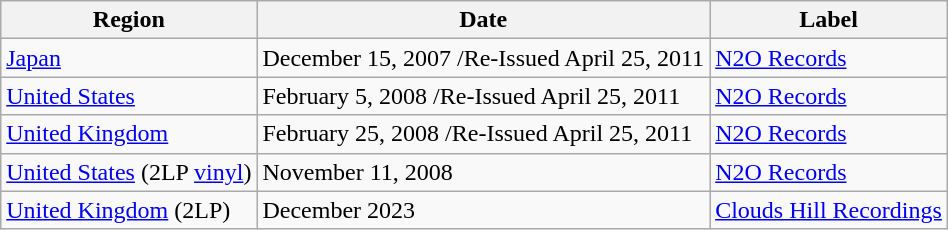<table class="wikitable">
<tr>
<th>Region</th>
<th>Date</th>
<th>Label</th>
</tr>
<tr>
<td><a href='#'>Japan</a></td>
<td>December 15, 2007 /Re-Issued April 25, 2011</td>
<td><a href='#'>N2O Records</a></td>
</tr>
<tr>
<td><a href='#'>United States</a></td>
<td>February 5, 2008 /Re-Issued April 25, 2011</td>
<td><a href='#'>N2O Records</a></td>
</tr>
<tr>
<td><a href='#'>United Kingdom</a></td>
<td>February 25, 2008 /Re-Issued April 25, 2011</td>
<td><a href='#'>N2O Records</a></td>
</tr>
<tr>
<td><a href='#'>United States</a> (2LP <a href='#'>vinyl</a>)</td>
<td>November 11, 2008</td>
<td><a href='#'>N2O Records</a></td>
</tr>
<tr>
<td><a href='#'>United Kingdom</a> (2LP)</td>
<td>December 2023</td>
<td><a href='#'>Clouds Hill Recordings</a></td>
</tr>
</table>
